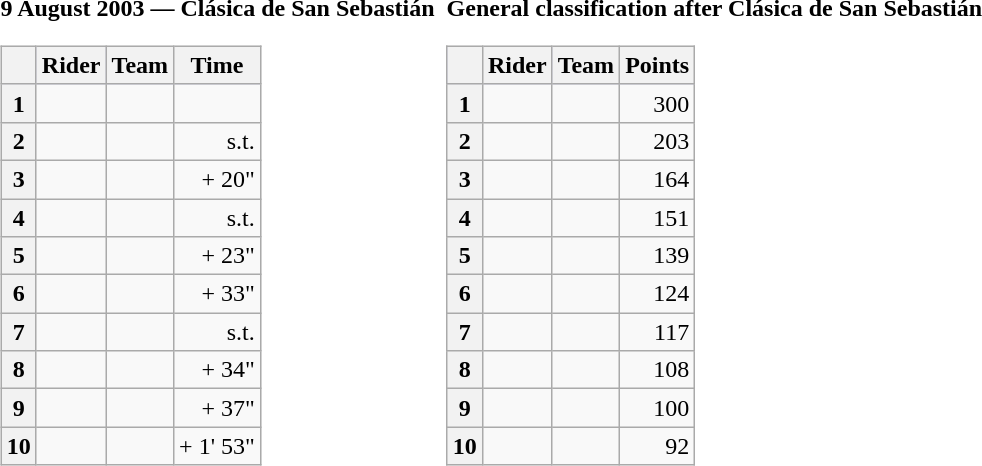<table>
<tr>
<td><strong>9 August 2003 — Clásica de San Sebastián </strong><br><table class="wikitable">
<tr style="background:#ccccff;">
<th></th>
<th>Rider</th>
<th>Team</th>
<th>Time</th>
</tr>
<tr>
<th style="text-align:center;">1</th>
<td></td>
<td></td>
<td style="text-align:right;"></td>
</tr>
<tr>
<th style="text-align:center;">2</th>
<td></td>
<td></td>
<td style="text-align:right;">s.t.</td>
</tr>
<tr>
<th style="text-align:center;">3</th>
<td></td>
<td></td>
<td style="text-align:right;">+ 20"</td>
</tr>
<tr>
<th style="text-align:center;">4</th>
<td></td>
<td></td>
<td style="text-align:right;">s.t.</td>
</tr>
<tr>
<th style="text-align:center;">5</th>
<td></td>
<td></td>
<td style="text-align:right;">+ 23"</td>
</tr>
<tr>
<th style="text-align:center;">6</th>
<td></td>
<td></td>
<td style="text-align:right;">+ 33"</td>
</tr>
<tr>
<th style="text-align:center;">7</th>
<td></td>
<td></td>
<td style="text-align:right;">s.t.</td>
</tr>
<tr>
<th style="text-align:center;">8</th>
<td></td>
<td></td>
<td style="text-align:right;">+ 34"</td>
</tr>
<tr>
<th style="text-align:center;">9</th>
<td></td>
<td></td>
<td style="text-align:right;">+ 37"</td>
</tr>
<tr>
<th style="text-align:center;">10</th>
<td></td>
<td></td>
<td style="text-align:right;">+ 1' 53"</td>
</tr>
</table>
</td>
<td></td>
<td><strong>General classification after Clásica de San Sebastián</strong><br><table class="wikitable">
<tr style="background:#ccccff;">
<th></th>
<th>Rider</th>
<th>Team</th>
<th>Points</th>
</tr>
<tr>
<th>1</th>
<td> </td>
<td></td>
<td align="right">300</td>
</tr>
<tr>
<th>2</th>
<td></td>
<td></td>
<td align="right">203</td>
</tr>
<tr>
<th>3</th>
<td></td>
<td></td>
<td align="right">164</td>
</tr>
<tr>
<th>4</th>
<td></td>
<td></td>
<td align="right">151</td>
</tr>
<tr>
<th>5</th>
<td></td>
<td></td>
<td align="right">139</td>
</tr>
<tr>
<th>6</th>
<td></td>
<td></td>
<td align="right">124</td>
</tr>
<tr>
<th>7</th>
<td></td>
<td></td>
<td align="right">117</td>
</tr>
<tr>
<th>8</th>
<td></td>
<td></td>
<td align="right">108</td>
</tr>
<tr>
<th>9</th>
<td></td>
<td></td>
<td align="right">100</td>
</tr>
<tr>
<th>10</th>
<td></td>
<td></td>
<td align="right">92</td>
</tr>
</table>
</td>
</tr>
</table>
